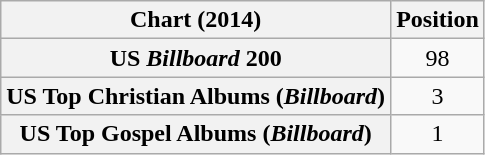<table class="wikitable sortable plainrowheaders" style="text-align:center">
<tr>
<th scope="col">Chart (2014)</th>
<th scope="col">Position</th>
</tr>
<tr>
<th scope="row">US <em>Billboard</em> 200</th>
<td>98</td>
</tr>
<tr>
<th scope="row">US Top Christian Albums (<em>Billboard</em>)</th>
<td>3</td>
</tr>
<tr>
<th scope="row">US Top Gospel Albums (<em>Billboard</em>)</th>
<td>1</td>
</tr>
</table>
